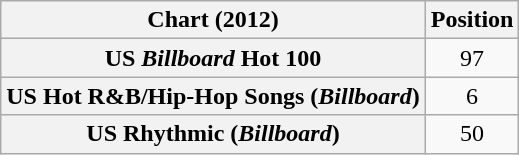<table class="wikitable sortable plainrowheaders" style="text-align:center;">
<tr>
<th scope="col">Chart (2012)</th>
<th scope="col">Position</th>
</tr>
<tr>
<th scope="row">US <em>Billboard</em> Hot 100</th>
<td style="text-align:center;">97</td>
</tr>
<tr>
<th scope="row">US Hot R&B/Hip-Hop Songs (<em>Billboard</em>)</th>
<td style="text-align:center;">6</td>
</tr>
<tr>
<th scope="row">US Rhythmic (<em>Billboard</em>)</th>
<td style="text-align:center;">50</td>
</tr>
</table>
